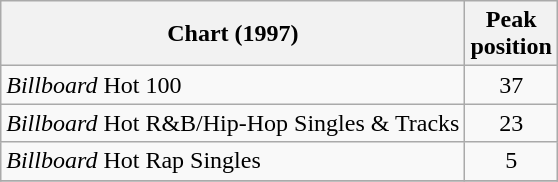<table class="wikitable">
<tr>
<th>Chart (1997)</th>
<th>Peak<br>position</th>
</tr>
<tr>
<td><em>Billboard</em> Hot 100</td>
<td align="center">37</td>
</tr>
<tr>
<td><em>Billboard</em> Hot R&B/Hip-Hop Singles & Tracks</td>
<td align="center">23</td>
</tr>
<tr>
<td><em>Billboard</em> Hot Rap Singles</td>
<td align="center">5</td>
</tr>
<tr>
</tr>
</table>
